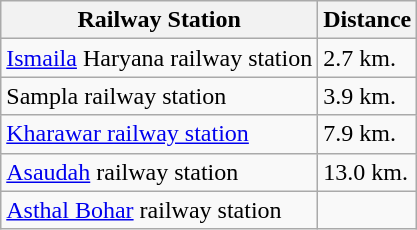<table class="wikitable">
<tr>
<th><strong>Railway Station</strong></th>
<th><strong>Distance</strong></th>
</tr>
<tr>
<td><a href='#'>Ismaila</a> Haryana railway station</td>
<td>2.7 km.</td>
</tr>
<tr>
<td>Sampla railway station</td>
<td>3.9 km.</td>
</tr>
<tr>
<td><a href='#'>Kharawar railway station</a></td>
<td>7.9 km.</td>
</tr>
<tr>
<td><a href='#'>Asaudah</a> railway station</td>
<td>13.0 km.</td>
</tr>
<tr>
<td><a href='#'>Asthal Bohar</a> railway station</td>
<td></td>
</tr>
</table>
